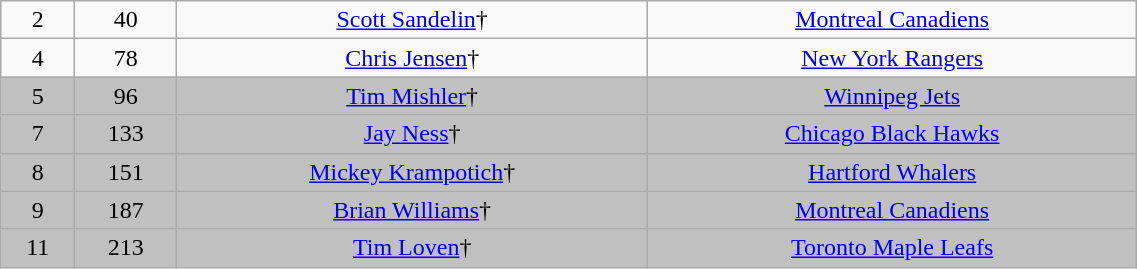<table class="wikitable" width="60%">
<tr align="center" bgcolor="">
<td>2</td>
<td>40</td>
<td><a href='#'>Scott Sandelin</a>†</td>
<td><a href='#'>Montreal Canadiens</a></td>
</tr>
<tr align="center" bgcolor="">
<td>4</td>
<td>78</td>
<td><a href='#'>Chris Jensen</a>†</td>
<td><a href='#'>New York Rangers</a></td>
</tr>
<tr align="center" bgcolor="C0C0C0">
<td>5</td>
<td>96</td>
<td><a href='#'>Tim Mishler</a>†</td>
<td><a href='#'>Winnipeg Jets</a></td>
</tr>
<tr align="center" bgcolor="C0C0C0">
<td>7</td>
<td>133</td>
<td><a href='#'>Jay Ness</a>†</td>
<td><a href='#'>Chicago Black Hawks</a></td>
</tr>
<tr align="center" bgcolor="C0C0C0">
<td>8</td>
<td>151</td>
<td><a href='#'>Mickey Krampotich</a>†</td>
<td><a href='#'>Hartford Whalers</a></td>
</tr>
<tr align="center" bgcolor="C0C0C0">
<td>9</td>
<td>187</td>
<td><a href='#'>Brian Williams</a>†</td>
<td><a href='#'>Montreal Canadiens</a></td>
</tr>
<tr align="center" bgcolor="C0C0C0">
<td>11</td>
<td>213</td>
<td><a href='#'>Tim Loven</a>†</td>
<td><a href='#'>Toronto Maple Leafs</a></td>
</tr>
</table>
